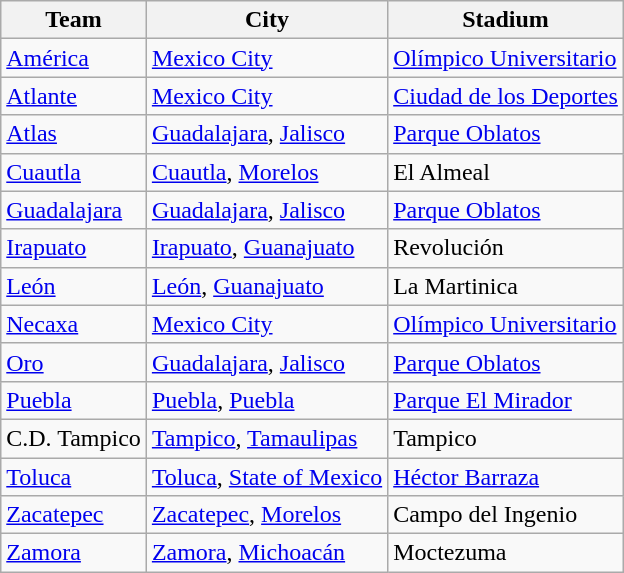<table class="wikitable" class="toccolours sortable">
<tr>
<th>Team</th>
<th>City</th>
<th>Stadium</th>
</tr>
<tr>
<td><a href='#'>América</a></td>
<td><a href='#'>Mexico City</a></td>
<td><a href='#'>Olímpico Universitario</a></td>
</tr>
<tr>
<td><a href='#'>Atlante</a></td>
<td><a href='#'>Mexico City</a></td>
<td><a href='#'>Ciudad de los Deportes</a></td>
</tr>
<tr>
<td><a href='#'>Atlas</a></td>
<td><a href='#'>Guadalajara</a>, <a href='#'>Jalisco</a></td>
<td><a href='#'>Parque Oblatos</a></td>
</tr>
<tr>
<td><a href='#'>Cuautla</a></td>
<td><a href='#'>Cuautla</a>, <a href='#'>Morelos</a></td>
<td>El Almeal</td>
</tr>
<tr>
<td><a href='#'>Guadalajara</a></td>
<td><a href='#'>Guadalajara</a>, <a href='#'>Jalisco</a></td>
<td><a href='#'>Parque Oblatos</a></td>
</tr>
<tr>
<td><a href='#'>Irapuato</a></td>
<td><a href='#'>Irapuato</a>, <a href='#'>Guanajuato</a></td>
<td>Revolución</td>
</tr>
<tr>
<td><a href='#'>León</a></td>
<td><a href='#'>León</a>, <a href='#'>Guanajuato</a></td>
<td>La Martinica</td>
</tr>
<tr>
<td><a href='#'>Necaxa</a></td>
<td><a href='#'>Mexico City</a></td>
<td><a href='#'>Olímpico Universitario</a></td>
</tr>
<tr>
<td><a href='#'>Oro</a></td>
<td><a href='#'>Guadalajara</a>, <a href='#'>Jalisco</a></td>
<td><a href='#'>Parque Oblatos</a></td>
</tr>
<tr>
<td><a href='#'>Puebla</a></td>
<td><a href='#'>Puebla</a>, <a href='#'>Puebla</a></td>
<td><a href='#'>Parque El Mirador</a></td>
</tr>
<tr>
<td>C.D. Tampico</td>
<td><a href='#'>Tampico</a>, <a href='#'>Tamaulipas</a></td>
<td>Tampico</td>
</tr>
<tr>
<td><a href='#'>Toluca</a></td>
<td><a href='#'>Toluca</a>, <a href='#'>State of Mexico</a></td>
<td><a href='#'>Héctor Barraza</a></td>
</tr>
<tr>
<td><a href='#'>Zacatepec</a></td>
<td><a href='#'>Zacatepec</a>, <a href='#'>Morelos</a></td>
<td>Campo del Ingenio</td>
</tr>
<tr>
<td><a href='#'>Zamora</a></td>
<td><a href='#'>Zamora</a>, <a href='#'>Michoacán</a></td>
<td>Moctezuma</td>
</tr>
</table>
